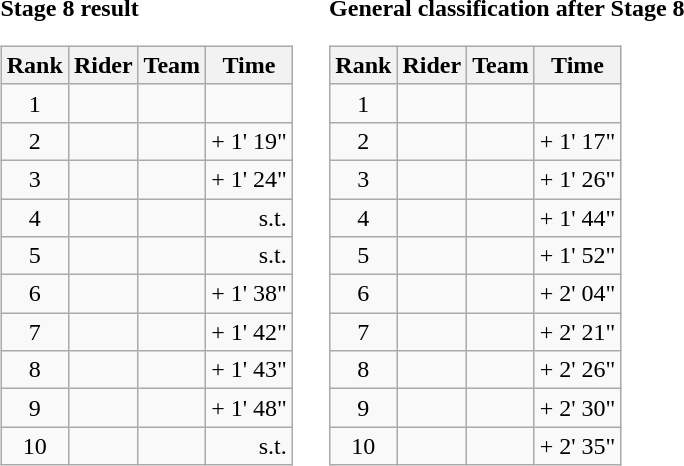<table>
<tr>
<td><strong>Stage 8 result</strong><br><table class="wikitable">
<tr>
<th scope="col">Rank</th>
<th scope="col">Rider</th>
<th scope="col">Team</th>
<th scope="col">Time</th>
</tr>
<tr>
<td style="text-align:center;">1</td>
<td></td>
<td></td>
<td style="text-align:right;"></td>
</tr>
<tr>
<td style="text-align:center;">2</td>
<td></td>
<td></td>
<td style="text-align:right;">+ 1' 19"</td>
</tr>
<tr>
<td style="text-align:center;">3</td>
<td></td>
<td></td>
<td style="text-align:right;">+ 1' 24"</td>
</tr>
<tr>
<td style="text-align:center;">4</td>
<td></td>
<td></td>
<td style="text-align:right;">s.t.</td>
</tr>
<tr>
<td style="text-align:center;">5</td>
<td></td>
<td></td>
<td style="text-align:right;">s.t.</td>
</tr>
<tr>
<td style="text-align:center;">6</td>
<td></td>
<td></td>
<td style="text-align:right;">+ 1' 38"</td>
</tr>
<tr>
<td style="text-align:center;">7</td>
<td></td>
<td></td>
<td style="text-align:right;">+ 1' 42"</td>
</tr>
<tr>
<td style="text-align:center;">8</td>
<td></td>
<td></td>
<td style="text-align:right;">+ 1' 43"</td>
</tr>
<tr>
<td style="text-align:center;">9</td>
<td></td>
<td></td>
<td style="text-align:right;">+ 1' 48"</td>
</tr>
<tr>
<td style="text-align:center;">10</td>
<td></td>
<td></td>
<td style="text-align:right;">s.t.</td>
</tr>
</table>
</td>
<td></td>
<td><strong>General classification after Stage 8</strong><br><table class="wikitable">
<tr>
<th scope="col">Rank</th>
<th scope="col">Rider</th>
<th scope="col">Team</th>
<th scope="col">Time</th>
</tr>
<tr>
<td style="text-align:center;">1</td>
<td></td>
<td></td>
<td style="text-align:right;"></td>
</tr>
<tr>
<td style="text-align:center;">2</td>
<td></td>
<td></td>
<td style="text-align:right;">+ 1' 17"</td>
</tr>
<tr>
<td style="text-align:center;">3</td>
<td></td>
<td></td>
<td style="text-align:right;">+ 1' 26"</td>
</tr>
<tr>
<td style="text-align:center;">4</td>
<td></td>
<td></td>
<td style="text-align:right;">+ 1' 44"</td>
</tr>
<tr>
<td style="text-align:center;">5</td>
<td></td>
<td></td>
<td style="text-align:right;">+ 1' 52"</td>
</tr>
<tr>
<td style="text-align:center;">6</td>
<td></td>
<td></td>
<td style="text-align:right;">+ 2' 04"</td>
</tr>
<tr>
<td style="text-align:center;">7</td>
<td></td>
<td></td>
<td style="text-align:right;">+ 2' 21"</td>
</tr>
<tr>
<td style="text-align:center;">8</td>
<td></td>
<td></td>
<td style="text-align:right;">+ 2' 26"</td>
</tr>
<tr>
<td style="text-align:center;">9</td>
<td></td>
<td></td>
<td style="text-align:right;">+ 2' 30"</td>
</tr>
<tr>
<td style="text-align:center;">10</td>
<td></td>
<td></td>
<td style="text-align:right;">+ 2' 35"</td>
</tr>
</table>
</td>
</tr>
</table>
